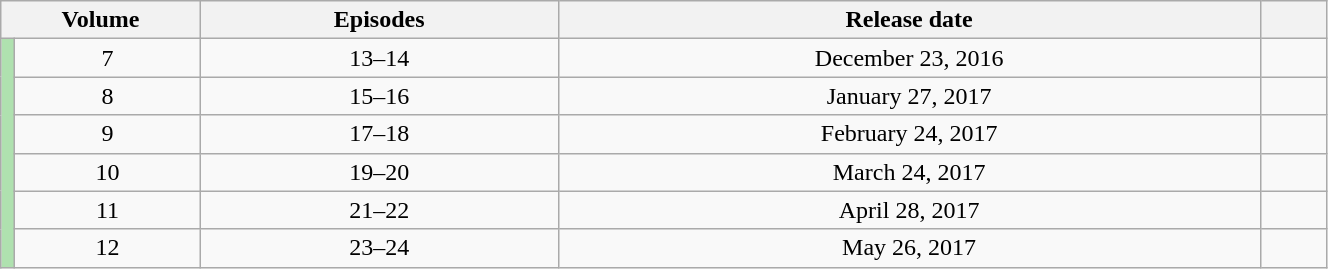<table class="wikitable" style="text-align: center; width: 70%;">
<tr>
<th colspan="2" width="15%">Volume</th>
<th>Episodes</th>
<th>Release date</th>
<th width="5%"></th>
</tr>
<tr>
<td rowspan="6" width="1%" style="background: #AFE1AF"></td>
<td>7</td>
<td>13–14</td>
<td>December 23, 2016</td>
<td></td>
</tr>
<tr>
<td>8</td>
<td>15–16</td>
<td>January 27, 2017</td>
<td></td>
</tr>
<tr>
<td>9</td>
<td>17–18</td>
<td>February 24, 2017</td>
<td></td>
</tr>
<tr>
<td>10</td>
<td>19–20</td>
<td>March 24, 2017</td>
<td></td>
</tr>
<tr>
<td>11</td>
<td>21–22</td>
<td>April 28, 2017</td>
<td></td>
</tr>
<tr>
<td>12</td>
<td>23–24</td>
<td>May 26, 2017</td>
<td></td>
</tr>
</table>
